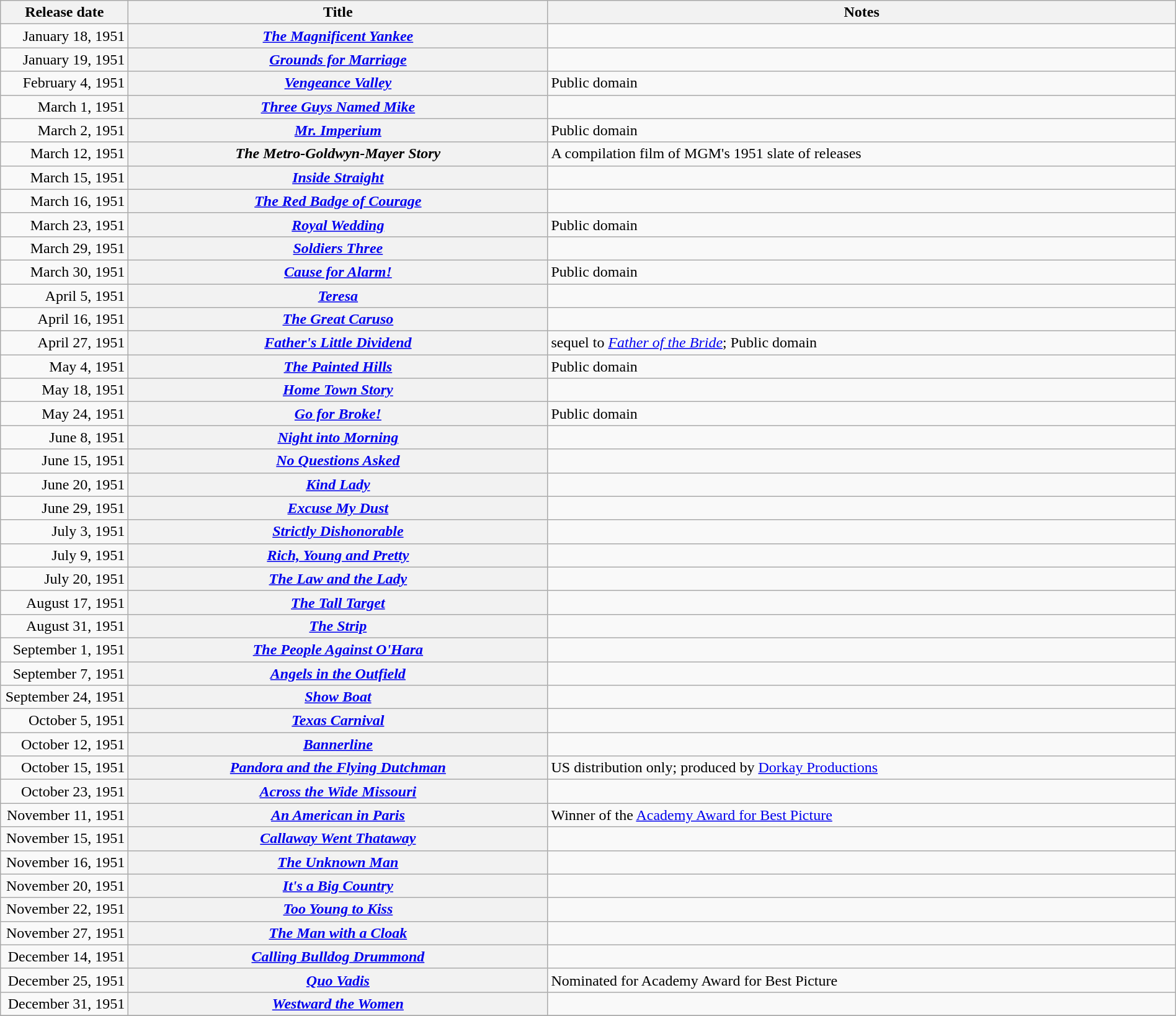<table class="wikitable sortable" style="width:100%;">
<tr>
<th scope="col" style="width:130px;">Release date</th>
<th>Title</th>
<th>Notes</th>
</tr>
<tr>
<td style="text-align:right;">January 18, 1951</td>
<th scope="row"><em><a href='#'>The Magnificent Yankee</a></em></th>
<td></td>
</tr>
<tr>
<td style="text-align:right;">January 19, 1951</td>
<th scope="row"><em><a href='#'>Grounds for Marriage</a></em></th>
<td></td>
</tr>
<tr>
<td style="text-align:right;">February 4, 1951</td>
<th scope="row"><em><a href='#'>Vengeance Valley</a></em></th>
<td>Public domain</td>
</tr>
<tr>
<td style="text-align:right;">March 1, 1951</td>
<th scope="row"><em><a href='#'>Three Guys Named Mike</a></em></th>
<td></td>
</tr>
<tr>
<td style="text-align:right;">March 2, 1951</td>
<th scope="row"><em><a href='#'>Mr. Imperium</a></em></th>
<td>Public domain</td>
</tr>
<tr>
<td style="text-align:right;">March 12, 1951</td>
<th scope="row"><em>The Metro-Goldwyn-Mayer Story</em></th>
<td>A compilation film of MGM's 1951 slate of releases</td>
</tr>
<tr>
<td style="text-align:right;">March 15, 1951</td>
<th scope="row"><em><a href='#'>Inside Straight</a></em></th>
<td></td>
</tr>
<tr>
<td style="text-align:right;">March 16, 1951</td>
<th scope="row"><em><a href='#'>The Red Badge of Courage</a></em></th>
<td></td>
</tr>
<tr>
<td style="text-align:right;">March 23, 1951</td>
<th scope="row"><em><a href='#'>Royal Wedding</a></em></th>
<td>Public domain</td>
</tr>
<tr>
<td style="text-align:right;">March 29, 1951</td>
<th scope="row"><em><a href='#'>Soldiers Three</a></em></th>
<td></td>
</tr>
<tr>
<td style="text-align:right;">March 30, 1951</td>
<th scope="row"><em><a href='#'>Cause for Alarm!</a></em></th>
<td>Public domain</td>
</tr>
<tr>
<td style="text-align:right;">April 5, 1951</td>
<th scope="row"><em><a href='#'>Teresa</a></em></th>
<td></td>
</tr>
<tr>
<td style="text-align:right;">April 16, 1951</td>
<th scope="row"><em><a href='#'>The Great Caruso</a></em></th>
<td></td>
</tr>
<tr>
<td style="text-align:right;">April 27, 1951</td>
<th scope="row"><em><a href='#'>Father's Little Dividend</a></em></th>
<td>sequel to <em><a href='#'>Father of the Bride</a></em>; Public domain</td>
</tr>
<tr>
<td style="text-align:right;">May 4, 1951</td>
<th scope="row"><em><a href='#'>The Painted Hills</a></em></th>
<td>Public domain</td>
</tr>
<tr>
<td style="text-align:right;">May 18, 1951</td>
<th scope="row"><em><a href='#'>Home Town Story</a></em></th>
<td></td>
</tr>
<tr>
<td style="text-align:right;">May 24, 1951</td>
<th scope="row"><em><a href='#'>Go for Broke!</a></em></th>
<td>Public domain</td>
</tr>
<tr>
<td style="text-align:right;">June 8, 1951</td>
<th scope="row"><em><a href='#'>Night into Morning</a></em></th>
<td></td>
</tr>
<tr>
<td style="text-align:right;">June 15, 1951</td>
<th scope="row"><em><a href='#'>No Questions Asked</a></em></th>
<td></td>
</tr>
<tr>
<td style="text-align:right;">June 20, 1951</td>
<th scope="row"><em><a href='#'>Kind Lady</a></em></th>
<td></td>
</tr>
<tr>
<td style="text-align:right;">June 29, 1951</td>
<th scope="row"><em><a href='#'>Excuse My Dust</a></em></th>
<td></td>
</tr>
<tr>
<td style="text-align:right;">July 3, 1951</td>
<th scope="row"><em><a href='#'>Strictly Dishonorable</a></em></th>
<td></td>
</tr>
<tr>
<td style="text-align:right;">July 9, 1951</td>
<th scope="row"><em><a href='#'>Rich, Young and Pretty</a></em></th>
<td></td>
</tr>
<tr>
<td style="text-align:right;">July 20, 1951</td>
<th scope="row"><em><a href='#'>The Law and the Lady</a></em></th>
<td></td>
</tr>
<tr>
<td style="text-align:right;">August 17, 1951</td>
<th scope="row"><em><a href='#'>The Tall Target</a></em></th>
<td></td>
</tr>
<tr>
<td style="text-align:right;">August 31, 1951</td>
<th scope="row"><em><a href='#'>The Strip</a></em></th>
<td></td>
</tr>
<tr>
<td style="text-align:right;">September 1, 1951</td>
<th scope="row"><em><a href='#'>The People Against O'Hara</a></em></th>
<td></td>
</tr>
<tr>
<td style="text-align:right;">September 7, 1951</td>
<th scope="row"><em><a href='#'>Angels in the Outfield</a></em></th>
<td></td>
</tr>
<tr>
<td style="text-align:right;">September 24, 1951</td>
<th scope="row"><em><a href='#'>Show Boat</a></em></th>
<td></td>
</tr>
<tr>
<td style="text-align:right;">October 5, 1951</td>
<th scope="row"><em><a href='#'>Texas Carnival</a></em></th>
<td></td>
</tr>
<tr>
<td style="text-align:right;">October 12, 1951</td>
<th scope="row"><em><a href='#'>Bannerline</a></em></th>
<td></td>
</tr>
<tr>
<td style="text-align:right;">October 15, 1951</td>
<th scope="row"><em><a href='#'>Pandora and the Flying Dutchman</a></em></th>
<td>US distribution only; produced by <a href='#'>Dorkay Productions</a></td>
</tr>
<tr>
<td style="text-align:right;">October 23, 1951</td>
<th scope="row"><em><a href='#'>Across the Wide Missouri</a></em></th>
<td></td>
</tr>
<tr>
<td style="text-align:right;">November 11, 1951</td>
<th scope="row"><em><a href='#'>An American in Paris</a></em></th>
<td>Winner of the <a href='#'>Academy Award for Best Picture</a></td>
</tr>
<tr>
<td style="text-align:right;">November 15, 1951</td>
<th scope="row"><em><a href='#'>Callaway Went Thataway</a></em></th>
<td></td>
</tr>
<tr>
<td style="text-align:right;">November 16, 1951</td>
<th scope="row"><em><a href='#'>The Unknown Man</a></em></th>
<td></td>
</tr>
<tr>
<td style="text-align:right;">November 20, 1951</td>
<th scope="row"><em><a href='#'>It's a Big Country</a></em></th>
<td></td>
</tr>
<tr>
<td style="text-align:right;">November 22, 1951</td>
<th scope="row"><em><a href='#'>Too Young to Kiss</a></em></th>
<td></td>
</tr>
<tr>
<td style="text-align:right;">November 27, 1951</td>
<th scope="row"><em><a href='#'>The Man with a Cloak</a></em></th>
<td></td>
</tr>
<tr>
<td style="text-align:right;">December 14, 1951</td>
<th scope="row"><em><a href='#'>Calling Bulldog Drummond</a></em></th>
<td></td>
</tr>
<tr>
<td style="text-align:right;">December 25, 1951</td>
<th scope="row"><em><a href='#'>Quo Vadis</a></em></th>
<td>Nominated for Academy Award for Best Picture</td>
</tr>
<tr>
<td style="text-align:right;">December 31, 1951</td>
<th scope="row"><em><a href='#'>Westward the Women</a></em></th>
<td></td>
</tr>
<tr>
</tr>
</table>
